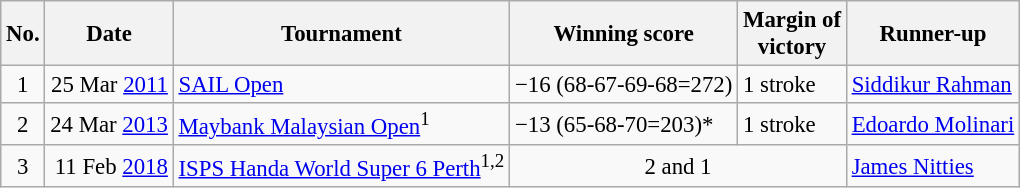<table class="wikitable" style="font-size:95%;">
<tr>
<th>No.</th>
<th>Date</th>
<th>Tournament</th>
<th>Winning score</th>
<th>Margin of<br>victory</th>
<th>Runner-up</th>
</tr>
<tr>
<td align=center>1</td>
<td align=right>25 Mar <a href='#'>2011</a></td>
<td><a href='#'>SAIL Open</a></td>
<td>−16 (68-67-69-68=272)</td>
<td>1 stroke</td>
<td> <a href='#'>Siddikur Rahman</a></td>
</tr>
<tr>
<td align=center>2</td>
<td align=right>24 Mar <a href='#'>2013</a></td>
<td><a href='#'>Maybank Malaysian Open</a><sup>1</sup></td>
<td>−13 (65-68-70=203)*</td>
<td>1 stroke</td>
<td> <a href='#'>Edoardo Molinari</a></td>
</tr>
<tr>
<td align=center>3</td>
<td align=right>11 Feb <a href='#'>2018</a></td>
<td><a href='#'>ISPS Handa World Super 6 Perth</a><sup>1,2</sup></td>
<td align=center colspan=2>2 and 1</td>
<td> <a href='#'>James Nitties</a></td>
</tr>
</table>
